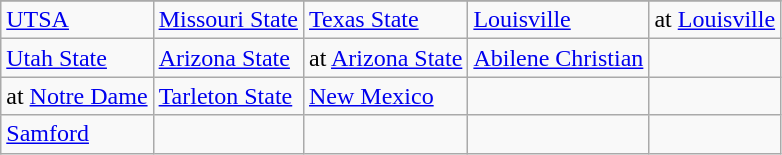<table class="wikitable">
<tr>
</tr>
<tr>
<td><a href='#'>UTSA</a></td>
<td><a href='#'>Missouri State</a></td>
<td><a href='#'>Texas State</a></td>
<td><a href='#'>Louisville</a></td>
<td>at <a href='#'>Louisville</a></td>
</tr>
<tr>
<td><a href='#'>Utah State</a></td>
<td><a href='#'>Arizona State</a></td>
<td>at <a href='#'>Arizona State</a></td>
<td><a href='#'>Abilene Christian</a></td>
<td></td>
</tr>
<tr>
<td>at <a href='#'>Notre Dame</a></td>
<td><a href='#'>Tarleton State</a></td>
<td><a href='#'>New Mexico</a></td>
<td></td>
<td></td>
</tr>
<tr>
<td><a href='#'>Samford</a></td>
<td></td>
<td></td>
<td></td>
<td></td>
</tr>
</table>
